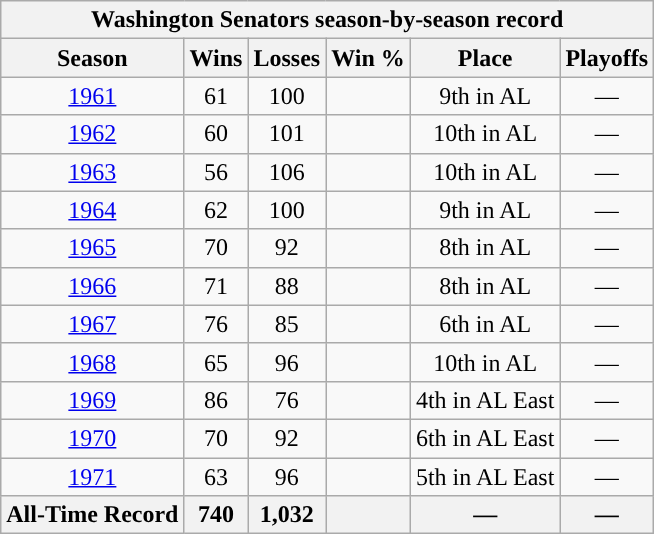<table class="wikitable" style="text-align:center">
<tr>
<th colspan="6">Washington Senators season-by-season record</th>
</tr>
<tr>
<th>Season</th>
<th>Wins</th>
<th>Losses</th>
<th>Win %</th>
<th>Place</th>
<th>Playoffs</th>
</tr>
<tr>
<td><a href='#'>1961</a></td>
<td>61</td>
<td>100</td>
<td></td>
<td>9th in AL</td>
<td>—</td>
</tr>
<tr>
<td><a href='#'>1962</a></td>
<td>60</td>
<td>101</td>
<td></td>
<td>10th in AL</td>
<td>—</td>
</tr>
<tr>
<td><a href='#'>1963</a></td>
<td>56</td>
<td>106</td>
<td></td>
<td>10th in AL</td>
<td>—</td>
</tr>
<tr>
<td><a href='#'>1964</a></td>
<td>62</td>
<td>100</td>
<td></td>
<td>9th in AL</td>
<td>—</td>
</tr>
<tr>
<td><a href='#'>1965</a></td>
<td>70</td>
<td>92</td>
<td></td>
<td>8th in AL</td>
<td>—</td>
</tr>
<tr>
<td><a href='#'>1966</a></td>
<td>71</td>
<td>88</td>
<td></td>
<td>8th in AL</td>
<td>—</td>
</tr>
<tr>
<td><a href='#'>1967</a></td>
<td>76</td>
<td>85</td>
<td></td>
<td>6th in AL</td>
<td>—</td>
</tr>
<tr>
<td><a href='#'>1968</a></td>
<td>65</td>
<td>96</td>
<td></td>
<td>10th in AL</td>
<td>—</td>
</tr>
<tr>
<td><a href='#'>1969</a></td>
<td>86</td>
<td>76</td>
<td></td>
<td>4th in AL East</td>
<td>—</td>
</tr>
<tr>
<td><a href='#'>1970</a></td>
<td>70</td>
<td>92</td>
<td></td>
<td>6th in AL East</td>
<td>—</td>
</tr>
<tr>
<td><a href='#'>1971</a></td>
<td>63</td>
<td>96</td>
<td></td>
<td>5th in AL East</td>
<td>—</td>
</tr>
<tr>
<th><strong>All-Time Record</strong></th>
<th><strong>740</strong></th>
<th><strong>1,032</strong></th>
<th><strong></strong></th>
<th>—</th>
<th>—</th>
</tr>
</table>
